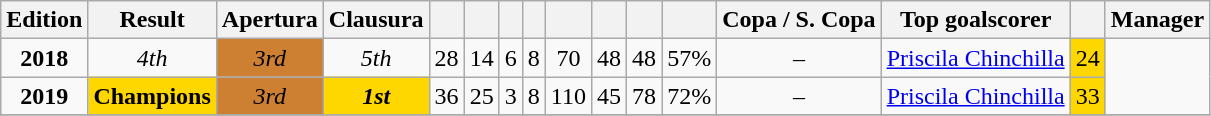<table class="wikitable sortable" style="text-align:center;">
<tr>
<th scope="col">Edition</th>
<th scope="col">Result</th>
<th scope="col">Apertura</th>
<th scope="col">Clausura</th>
<th scope="col"></th>
<th scope="col"></th>
<th scope="col"></th>
<th scope="col"></th>
<th scope="col"></th>
<th scope="col"></th>
<th scope="col"></th>
<th scope="col"></th>
<th scope="col">Copa / S. Copa</th>
<th scope="col">Top goalscorer</th>
<th scope="col"></th>
<th scope="col">Manager</th>
</tr>
<tr>
<td><strong>2018</strong></td>
<td><em>4th</em></td>
<td style="background-color:#CD7F32;"><em>3rd</em></td>
<td><em>5th</em></td>
<td>28</td>
<td>14</td>
<td>6</td>
<td>8</td>
<td>70</td>
<td>48</td>
<td>48</td>
<td>57%</td>
<td>–</td>
<td> <a href='#'>Priscila Chinchilla</a></td>
<td style="background-color:gold;">24</td>
<td rowspan=2> </td>
</tr>
<tr>
<td><strong>2019</strong></td>
<td style="background-color:gold;"><strong>Champions</strong></td>
<td style="background-color:#CD7F32;"><em>3rd</em></td>
<td style="background-color:gold;"><strong><em>1st</em></strong></td>
<td>36</td>
<td>25</td>
<td>3</td>
<td>8</td>
<td>110</td>
<td>45</td>
<td>78</td>
<td>72%</td>
<td>–</td>
<td> <a href='#'>Priscila Chinchilla</a></td>
<td style="background-color:gold;">33</td>
</tr>
<tr>
</tr>
</table>
